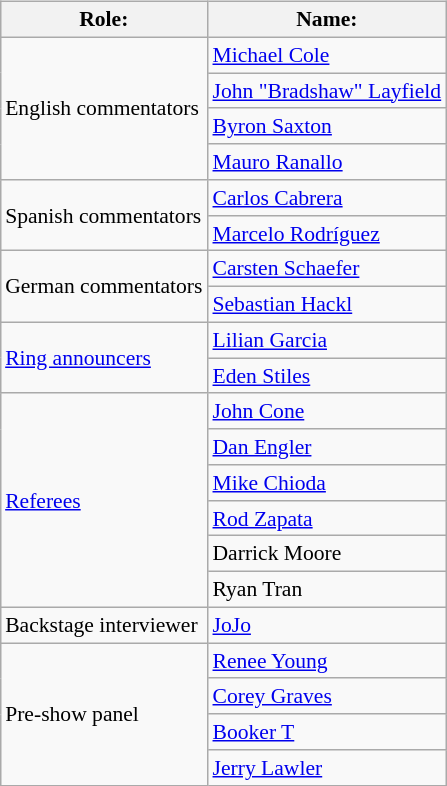<table class=wikitable style="font-size:90%; margin: 0.5em 0 0.5em 1em; float: right; clear: right;">
<tr>
<th>Role:</th>
<th>Name:</th>
</tr>
<tr>
<td rowspan=4>English commentators</td>
<td><a href='#'>Michael Cole</a> </td>
</tr>
<tr>
<td><a href='#'>John "Bradshaw" Layfield</a> </td>
</tr>
<tr>
<td><a href='#'>Byron Saxton</a> </td>
</tr>
<tr>
<td><a href='#'>Mauro Ranallo</a> </td>
</tr>
<tr>
<td rowspan=2>Spanish commentators</td>
<td><a href='#'>Carlos Cabrera</a></td>
</tr>
<tr>
<td><a href='#'>Marcelo Rodríguez</a></td>
</tr>
<tr>
<td rowspan=2>German commentators</td>
<td><a href='#'>Carsten Schaefer</a></td>
</tr>
<tr>
<td><a href='#'>Sebastian Hackl</a></td>
</tr>
<tr>
<td rowspan=2><a href='#'>Ring announcers</a></td>
<td><a href='#'>Lilian Garcia</a></td>
</tr>
<tr>
<td><a href='#'>Eden Stiles</a></td>
</tr>
<tr>
<td rowspan=6><a href='#'>Referees</a></td>
<td><a href='#'>John Cone</a></td>
</tr>
<tr>
<td><a href='#'>Dan Engler</a></td>
</tr>
<tr>
<td><a href='#'>Mike Chioda</a></td>
</tr>
<tr>
<td><a href='#'>Rod Zapata</a></td>
</tr>
<tr>
<td>Darrick Moore</td>
</tr>
<tr>
<td>Ryan Tran</td>
</tr>
<tr>
<td rowspan=1>Backstage interviewer</td>
<td><a href='#'>JoJo</a></td>
</tr>
<tr>
<td rowspan=4>Pre-show panel</td>
<td><a href='#'>Renee Young</a></td>
</tr>
<tr>
<td><a href='#'>Corey Graves</a></td>
</tr>
<tr>
<td><a href='#'>Booker T</a></td>
</tr>
<tr>
<td><a href='#'>Jerry Lawler</a></td>
</tr>
</table>
